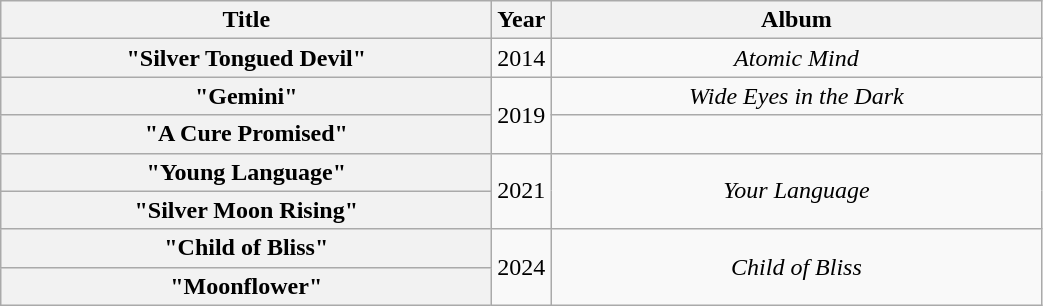<table class="wikitable plainrowheaders" style="text-align:center;">
<tr>
<th rowspan="1" style="width:20em;">Title</th>
<th rowspan="1" style="width:1em;">Year</th>
<th rowspan="1" style="width:20em;">Album</th>
</tr>
<tr>
<th scope="row">"Silver Tongued Devil"<br></th>
<td>2014</td>
<td><em>Atomic Mind</em></td>
</tr>
<tr>
<th scope="row">"Gemini"</th>
<td rowspan=2>2019</td>
<td><em>Wide Eyes in the Dark</em></td>
</tr>
<tr>
<th scope="row">"A Cure Promised"</th>
</tr>
<tr>
<th scope="row">"Young Language"</th>
<td rowspan=2>2021</td>
<td rowspan=2><em>Your Language</em></td>
</tr>
<tr>
<th scope="row">"Silver Moon Rising"</th>
</tr>
<tr>
<th scope="row">"Child of Bliss"</th>
<td rowspan=2>2024</td>
<td rowspan=2><em>Child of Bliss</em></td>
</tr>
<tr>
<th scope="row">"Moonflower"</th>
</tr>
</table>
